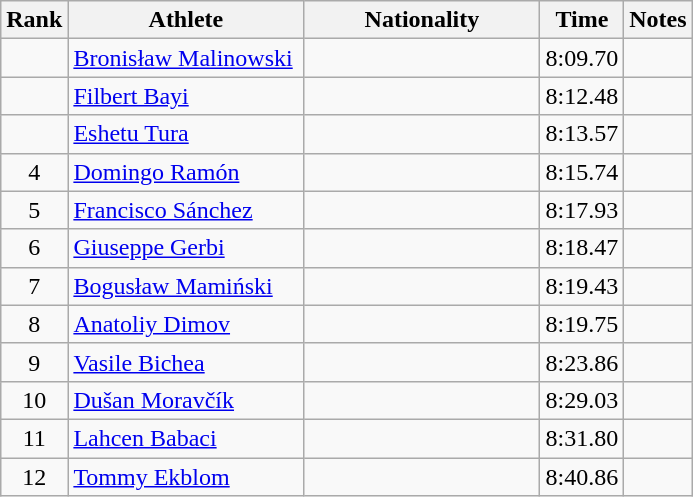<table class="wikitable sortable" style="text-align:center">
<tr>
<th width=30>Rank</th>
<th width=150>Athlete</th>
<th width=150>Nationality</th>
<th width=30>Time</th>
<th width=30>Notes</th>
</tr>
<tr>
<td></td>
<td align=left><a href='#'>Bronisław Malinowski</a></td>
<td align=left></td>
<td>8:09.70</td>
<td></td>
</tr>
<tr>
<td></td>
<td align=left><a href='#'>Filbert Bayi</a></td>
<td align="left"></td>
<td>8:12.48</td>
<td></td>
</tr>
<tr>
<td></td>
<td align=left><a href='#'>Eshetu Tura</a></td>
<td align="left"></td>
<td>8:13.57</td>
<td></td>
</tr>
<tr>
<td>4</td>
<td align=left><a href='#'>Domingo Ramón</a></td>
<td align="left"></td>
<td>8:15.74</td>
<td></td>
</tr>
<tr>
<td>5</td>
<td align=left><a href='#'>Francisco Sánchez</a></td>
<td align="left"></td>
<td>8:17.93</td>
<td></td>
</tr>
<tr>
<td>6</td>
<td align=left><a href='#'>Giuseppe Gerbi</a></td>
<td align="left"></td>
<td>8:18.47</td>
<td></td>
</tr>
<tr>
<td>7</td>
<td align=left><a href='#'>Bogusław Mamiński</a></td>
<td align="left"></td>
<td>8:19.43</td>
<td></td>
</tr>
<tr>
<td>8</td>
<td align=left><a href='#'>Anatoliy Dimov</a></td>
<td align=left></td>
<td>8:19.75</td>
<td></td>
</tr>
<tr>
<td>9</td>
<td align=left><a href='#'>Vasile Bichea</a></td>
<td align="left"></td>
<td>8:23.86</td>
<td></td>
</tr>
<tr>
<td>10</td>
<td align=left><a href='#'>Dušan Moravčík</a></td>
<td align="left"></td>
<td>8:29.03</td>
<td></td>
</tr>
<tr>
<td>11</td>
<td align=left><a href='#'>Lahcen Babaci</a></td>
<td align="left"></td>
<td>8:31.80</td>
<td></td>
</tr>
<tr>
<td>12</td>
<td align=left><a href='#'>Tommy Ekblom</a></td>
<td align=left></td>
<td>8:40.86</td>
<td></td>
</tr>
</table>
